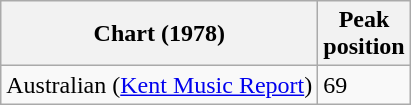<table class="wikitable sortable plainrowheaders">
<tr>
<th scope="col">Chart (1978)</th>
<th scope="col">Peak<br>position</th>
</tr>
<tr>
<td>Australian (<a href='#'>Kent Music Report</a>)</td>
<td>69</td>
</tr>
</table>
